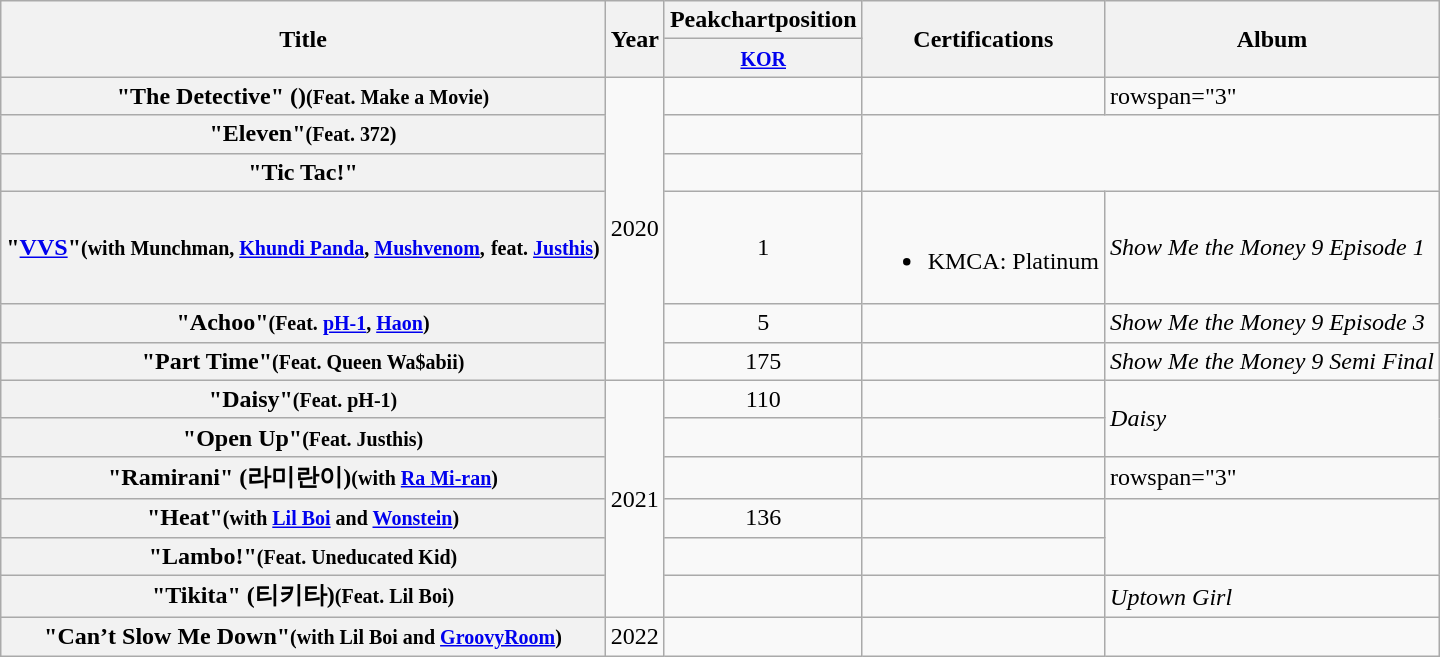<table class="wikitable plainrowheaders">
<tr>
<th rowspan="2">Title</th>
<th rowspan="2">Year</th>
<th>Peakchartposition</th>
<th rowspan="2">Certifications</th>
<th rowspan="2">Album</th>
</tr>
<tr>
<th><a href='#'><small>KOR</small></a></th>
</tr>
<tr>
<th scope="row">"The Detective" ()<small>(Feat. Make a Movie)</small></th>
<td rowspan="6">2020</td>
<td></td>
<td></td>
<td>rowspan="3" </td>
</tr>
<tr>
<th scope="row">"Eleven"<small>(Feat. 372)</small></th>
<td></td>
</tr>
<tr>
<th scope="row">"Tic Tac!"</th>
<td></td>
</tr>
<tr>
<th scope="row">"<a href='#'>VVS</a>"<small>(with Munchman, <a href='#'>Khundi Panda</a>, <a href='#'>Mushvenom</a>,</small> <small>feat. <a href='#'>Justhis</a>)</small></th>
<td align="center">1</td>
<td><br><ul><li>KMCA: Platinum</li></ul></td>
<td><em>Show Me the Money 9 Episode 1</em></td>
</tr>
<tr>
<th scope="row">"Achoo"<small>(Feat. <a href='#'>pH-1</a>, <a href='#'>Haon</a>)</small></th>
<td align="center">5</td>
<td></td>
<td><em>Show Me the Money 9 Episode 3</em></td>
</tr>
<tr>
<th scope="row">"Part Time"<small>(Feat. Queen Wa$abii)</small></th>
<td align="center">175</td>
<td></td>
<td><em>Show Me the Money 9 Semi Final</em></td>
</tr>
<tr>
<th scope="row">"Daisy"<small>(Feat. pH-1)</small></th>
<td rowspan="6">2021</td>
<td align="center">110</td>
<td></td>
<td rowspan="2"><em>Daisy</em></td>
</tr>
<tr>
<th scope="row">"Open Up"<small>(Feat. Justhis)</small></th>
<td></td>
<td></td>
</tr>
<tr>
<th scope="row">"Ramirani" (라미란이)<small>(with <a href='#'>Ra Mi-ran</a>)</small></th>
<td></td>
<td></td>
<td>rowspan="3" </td>
</tr>
<tr>
<th scope="row">"Heat"<small>(with <a href='#'>Lil Boi</a> and <a href='#'>Wonstein</a>)</small></th>
<td align="center">136</td>
<td></td>
</tr>
<tr>
<th scope="row">"Lambo!"<small>(Feat. Uneducated Kid)</small></th>
<td></td>
<td></td>
</tr>
<tr>
<th scope="row">"Tikita" (티키타)<small>(Feat. Lil Boi)</small></th>
<td></td>
<td></td>
<td><em>Uptown Girl</em></td>
</tr>
<tr>
<th scope="row">"Can’t Slow Me Down"<small>(with Lil Boi and <a href='#'>GroovyRoom</a>)</small></th>
<td>2022</td>
<td></td>
<td></td>
<td></td>
</tr>
</table>
